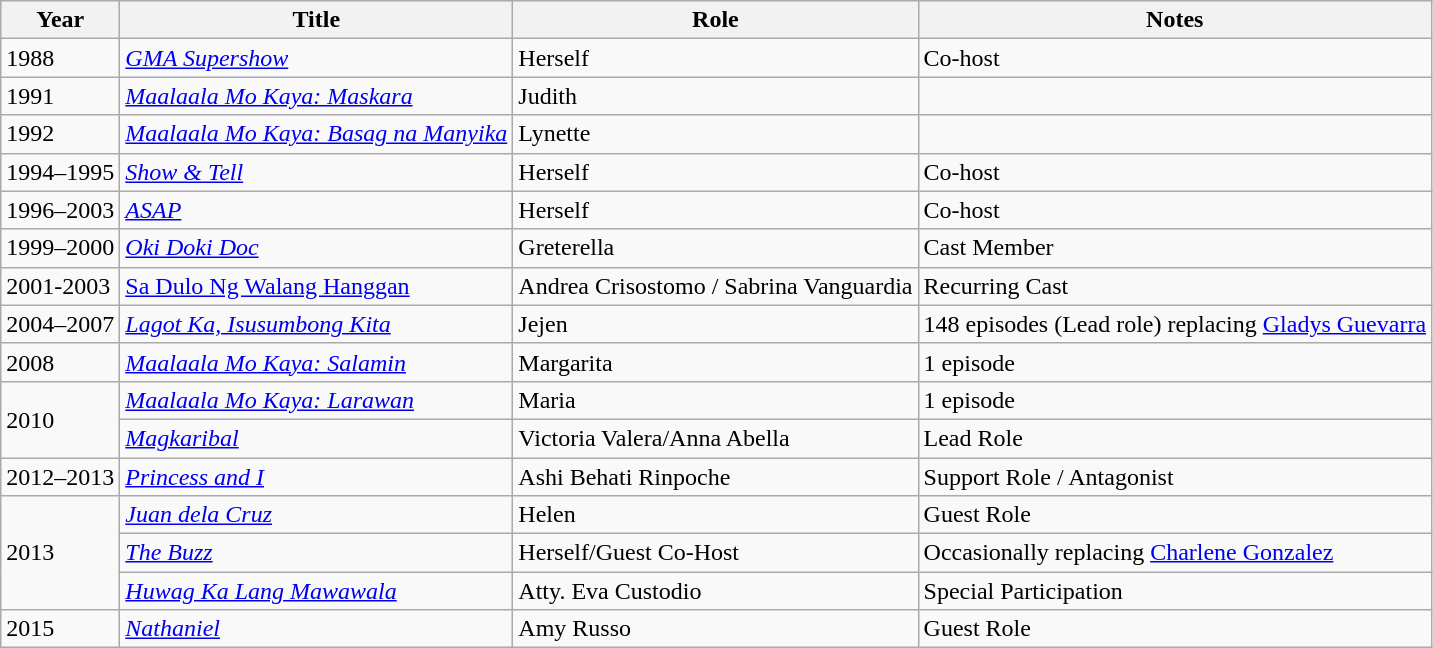<table class="wikitable sortable">
<tr>
<th>Year</th>
<th>Title</th>
<th>Role</th>
<th>Notes</th>
</tr>
<tr>
<td>1988</td>
<td><em><a href='#'>GMA Supershow</a></em></td>
<td>Herself</td>
<td>Co-host</td>
</tr>
<tr>
<td>1991</td>
<td><a href='#'><em>Maalaala Mo Kaya: Maskara</em></a></td>
<td>Judith</td>
<td></td>
</tr>
<tr>
<td>1992</td>
<td><a href='#'><em>Maalaala Mo Kaya: Basag na Manyika</em></a></td>
<td>Lynette</td>
<td></td>
</tr>
<tr>
<td>1994–1995</td>
<td><em><a href='#'>Show & Tell</a></em></td>
<td>Herself</td>
<td>Co-host</td>
</tr>
<tr>
<td>1996–2003</td>
<td><em><a href='#'>ASAP</a></em></td>
<td>Herself</td>
<td>Co-host</td>
</tr>
<tr>
<td>1999–2000</td>
<td><em><a href='#'>Oki Doki Doc</a></em></td>
<td>Greterella</td>
<td>Cast Member</td>
</tr>
<tr>
<td>2001-2003</td>
<td><a href='#'>Sa Dulo Ng Walang Hanggan</a></td>
<td>Andrea Crisostomo / Sabrina Vanguardia</td>
<td>Recurring Cast</td>
</tr>
<tr>
<td>2004–2007</td>
<td><em><a href='#'>Lagot Ka, Isusumbong Kita</a></em></td>
<td>Jejen</td>
<td>148 episodes (Lead role) replacing <a href='#'>Gladys Guevarra</a></td>
</tr>
<tr>
<td>2008</td>
<td><em><a href='#'>Maalaala Mo Kaya: Salamin</a></em></td>
<td>Margarita</td>
<td>1 episode</td>
</tr>
<tr>
<td rowspan=2>2010</td>
<td><em><a href='#'>Maalaala Mo Kaya: Larawan</a></em></td>
<td>Maria</td>
<td>1 episode</td>
</tr>
<tr>
<td><em><a href='#'>Magkaribal</a></em></td>
<td>Victoria Valera/Anna Abella</td>
<td>Lead Role</td>
</tr>
<tr>
<td>2012–2013</td>
<td><em><a href='#'>Princess and I</a></em></td>
<td>Ashi Behati Rinpoche</td>
<td>Support Role / Antagonist</td>
</tr>
<tr>
<td rowspan=3>2013</td>
<td><em><a href='#'>Juan dela Cruz</a></em></td>
<td>Helen</td>
<td>Guest Role</td>
</tr>
<tr>
<td><em><a href='#'>The Buzz</a></em></td>
<td>Herself/Guest Co-Host</td>
<td>Occasionally replacing <a href='#'>Charlene Gonzalez</a></td>
</tr>
<tr>
<td><em><a href='#'>Huwag Ka Lang Mawawala</a></em></td>
<td>Atty. Eva Custodio</td>
<td>Special Participation</td>
</tr>
<tr>
<td>2015</td>
<td><em><a href='#'>Nathaniel</a></em></td>
<td>Amy Russo</td>
<td>Guest Role</td>
</tr>
</table>
